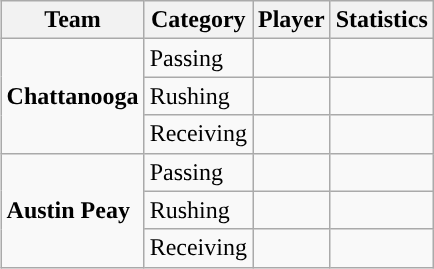<table class="wikitable" style="float: right;">
<tr>
<th>Team</th>
<th>Category</th>
<th>Player</th>
<th>Statistics</th>
</tr>
<tr>
<td rowspan=3><strong>Chattanooga</strong></td>
<td>Passing</td>
<td></td>
<td></td>
</tr>
<tr>
<td>Rushing</td>
<td></td>
<td></td>
</tr>
<tr>
<td>Receiving</td>
<td></td>
<td></td>
</tr>
<tr>
<td rowspan=3><strong>Austin Peay</strong></td>
<td>Passing</td>
<td></td>
<td></td>
</tr>
<tr>
<td>Rushing</td>
<td></td>
<td></td>
</tr>
<tr>
<td>Receiving</td>
<td></td>
<td></td>
</tr>
</table>
